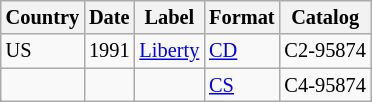<table class="wikitable" style="font-size:85%;">
<tr>
<th>Country</th>
<th>Date</th>
<th>Label</th>
<th>Format</th>
<th>Catalog</th>
</tr>
<tr>
<td>US</td>
<td>1991</td>
<td><a href='#'>Liberty</a></td>
<td><a href='#'>CD</a></td>
<td>C2-95874</td>
</tr>
<tr>
<td></td>
<td></td>
<td></td>
<td><a href='#'>CS</a></td>
<td>C4-95874</td>
</tr>
</table>
